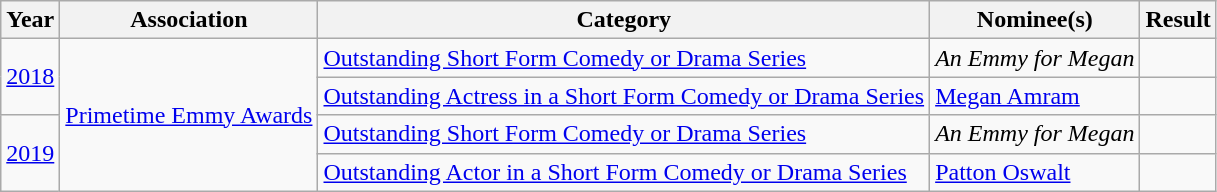<table class="wikitable sortable">
<tr>
<th scope="col">Year</th>
<th scope="col">Association</th>
<th scope="col">Category</th>
<th scope="col">Nominee(s)</th>
<th scope="col">Result</th>
</tr>
<tr>
<td rowspan="2" align="center"><a href='#'>2018</a></td>
<td rowspan="4"><a href='#'>Primetime Emmy Awards</a></td>
<td scope="row"><a href='#'>Outstanding Short Form Comedy or Drama Series</a></td>
<td><em>An Emmy for Megan</em></td>
<td></td>
</tr>
<tr>
<td scope="row"><a href='#'>Outstanding Actress in a Short Form Comedy or Drama Series</a></td>
<td><a href='#'>Megan Amram</a></td>
<td></td>
</tr>
<tr>
<td rowspan="2" align="center"><a href='#'>2019</a></td>
<td scope="row"><a href='#'>Outstanding Short Form Comedy or Drama Series</a></td>
<td><em>An Emmy for Megan</em></td>
<td></td>
</tr>
<tr>
<td scope="row"><a href='#'>Outstanding Actor in a Short Form Comedy or Drama Series</a></td>
<td><a href='#'>Patton Oswalt</a></td>
<td></td>
</tr>
</table>
